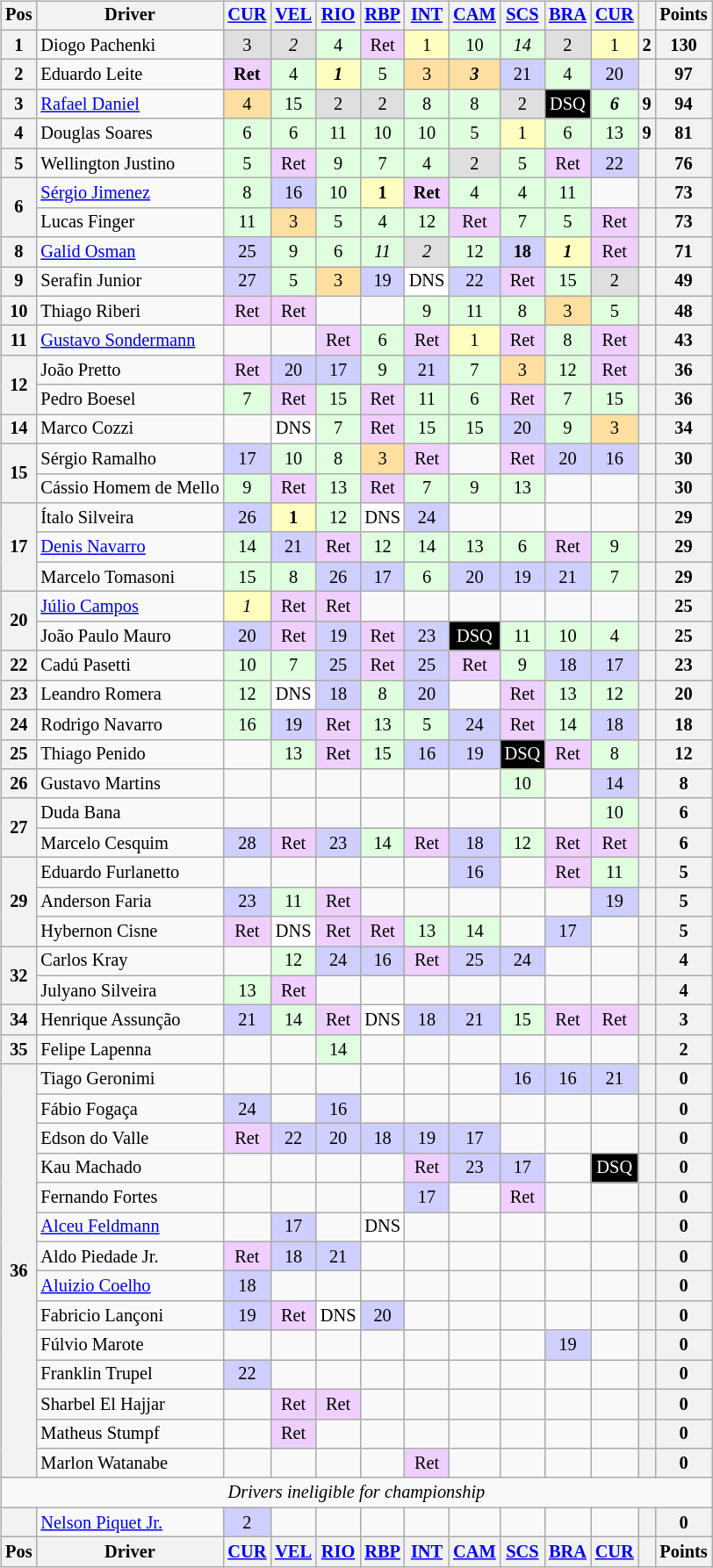<table>
<tr>
<td valign="top"><br><table class="wikitable" style="font-size: 85%; text-align: center;">
<tr valign="top">
<th valign="middle">Pos</th>
<th valign="middle">Driver</th>
<th><a href='#'>CUR</a></th>
<th><a href='#'>VEL</a></th>
<th><a href='#'>RIO</a></th>
<th><a href='#'>RBP</a></th>
<th><a href='#'>INT</a></th>
<th><a href='#'>CAM</a></th>
<th><a href='#'>SCS</a></th>
<th><a href='#'>BRA</a></th>
<th><a href='#'>CUR</a></th>
<th valign="middle"></th>
<th valign="middle">Points</th>
</tr>
<tr>
<th>1</th>
<td align=left>Diogo Pachenki</td>
<td style="background:#DFDFDF;">3</td>
<td style="background:#DFDFDF;"><em>2</em></td>
<td style="background:#DFFFDF;">4</td>
<td style="background:#efcfff;">Ret</td>
<td style="background:#FFFFBF;">1</td>
<td style="background:#DFFFDF;">10</td>
<td style="background:#DFFFDF;"><em>14</em></td>
<td style="background:#DFDFDF;">2</td>
<td style="background:#FFFFBF;">1</td>
<th>2</th>
<th>130</th>
</tr>
<tr>
<th>2</th>
<td align=left>Eduardo Leite</td>
<td style="background:#efcfff;"><strong>Ret</strong></td>
<td style="background:#DFFFDF;">4</td>
<td style="background:#FFFFBF;"><strong><em>1</em></strong></td>
<td style="background:#DFFFDF;">5</td>
<td style="background:#FFDF9F;">3</td>
<td style="background:#FFDF9F;"><strong><em>3</em></strong></td>
<td style="background:#cfcfff;">21</td>
<td style="background:#DFFFDF;">4</td>
<td style="background:#cfcfff;">20</td>
<th></th>
<th>97</th>
</tr>
<tr>
<th>3</th>
<td align=left><a href='#'>Rafael Daniel</a></td>
<td style="background:#FFDF9F;">4</td>
<td style="background:#DFFFDF;">15</td>
<td style="background:#DFDFDF;">2</td>
<td style="background:#DFDFDF;">2</td>
<td style="background:#DFFFDF;">8</td>
<td style="background:#DFFFDF;">8</td>
<td style="background:#DFDFDF;">2</td>
<td style="background:#000000; color:white;">DSQ</td>
<td style="background:#DFFFDF;"><strong><em>6</em></strong></td>
<th>9</th>
<th>94</th>
</tr>
<tr>
<th>4</th>
<td align=left>Douglas Soares</td>
<td style="background:#DFFFDF;">6</td>
<td style="background:#DFFFDF;">6</td>
<td style="background:#DFFFDF;">11</td>
<td style="background:#DFFFDF;">10</td>
<td style="background:#DFFFDF;">10</td>
<td style="background:#DFFFDF;">5</td>
<td style="background:#FFFFBF;">1</td>
<td style="background:#DFFFDF;">6</td>
<td style="background:#DFFFDF;">13</td>
<th>9</th>
<th>81</th>
</tr>
<tr>
<th>5</th>
<td align=left>Wellington Justino</td>
<td style="background:#DFFFDF;">5</td>
<td style="background:#efcfff;">Ret</td>
<td style="background:#DFFFDF;">9</td>
<td style="background:#DFFFDF;">7</td>
<td style="background:#DFFFDF;">4</td>
<td style="background:#DFDFDF;">2</td>
<td style="background:#DFFFDF;">5</td>
<td style="background:#efcfff;">Ret</td>
<td style="background:#cfcfff;">22</td>
<th></th>
<th>76</th>
</tr>
<tr>
<th rowspan=2>6</th>
<td align=left><a href='#'>Sérgio Jimenez</a></td>
<td style="background:#DFFFDF;">8</td>
<td style="background:#cfcfff;">16</td>
<td style="background:#DFFFDF;">10</td>
<td style="background:#FFFFBF;"><strong>1</strong></td>
<td style="background:#efcfff;"><strong>Ret</strong></td>
<td style="background:#DFFFDF;">4</td>
<td style="background:#DFFFDF;">4</td>
<td style="background:#DFFFDF;">11</td>
<td></td>
<th></th>
<th>73</th>
</tr>
<tr>
<td align=left>Lucas Finger</td>
<td style="background:#DFFFDF;">11</td>
<td style="background:#FFDF9F;">3</td>
<td style="background:#DFFFDF;">5</td>
<td style="background:#DFFFDF;">4</td>
<td style="background:#DFFFDF;">12</td>
<td style="background:#efcfff;">Ret</td>
<td style="background:#DFFFDF;">7</td>
<td style="background:#DFFFDF;">5</td>
<td style="background:#efcfff;">Ret</td>
<th></th>
<th>73</th>
</tr>
<tr>
<th>8</th>
<td align=left><a href='#'>Galid Osman</a></td>
<td style="background:#cfcfff;">25</td>
<td style="background:#DFFFDF;">9</td>
<td style="background:#DFFFDF;">6</td>
<td style="background:#DFFFDF;"><em>11</em></td>
<td style="background:#DFDFDF;"><em>2</em></td>
<td style="background:#DFFFDF;">12</td>
<td style="background:#cfcfff;"><strong>18</strong></td>
<td style="background:#FFFFBF;"><strong><em>1</em></strong></td>
<td style="background:#efcfff;">Ret</td>
<th></th>
<th>71</th>
</tr>
<tr>
<th>9</th>
<td align=left>Serafin Junior</td>
<td style="background:#cfcfff;">27</td>
<td style="background:#DFFFDF;">5</td>
<td style="background:#FFDF9F;">3</td>
<td style="background:#cfcfff;">19</td>
<td style="background:#ffffff;">DNS</td>
<td style="background:#cfcfff;">22</td>
<td style="background:#efcfff;">Ret</td>
<td style="background:#DFFFDF;">15</td>
<td style="background:#DFDFDF;">2</td>
<th></th>
<th>49</th>
</tr>
<tr>
<th>10</th>
<td align=left>Thiago Riberi</td>
<td style="background:#efcfff;">Ret</td>
<td style="background:#efcfff;">Ret</td>
<td></td>
<td></td>
<td style="background:#DFFFDF;">9</td>
<td style="background:#DFFFDF;">11</td>
<td style="background:#DFFFDF;">8</td>
<td style="background:#FFDF9F;">3</td>
<td style="background:#DFFFDF;">5</td>
<th></th>
<th>48</th>
</tr>
<tr>
<th>11</th>
<td align=left><a href='#'>Gustavo Sondermann</a></td>
<td></td>
<td></td>
<td style="background:#efcfff;">Ret</td>
<td style="background:#DFFFDF;">6</td>
<td style="background:#efcfff;">Ret</td>
<td style="background:#FFFFBF;">1</td>
<td style="background:#efcfff;">Ret</td>
<td style="background:#DFFFDF;">8</td>
<td style="background:#efcfff;">Ret</td>
<th></th>
<th>43</th>
</tr>
<tr>
<th rowspan=2>12</th>
<td align=left>João Pretto</td>
<td style="background:#efcfff;">Ret</td>
<td style="background:#cfcfff;">20</td>
<td style="background:#cfcfff;">17</td>
<td style="background:#DFFFDF;">9</td>
<td style="background:#cfcfff;">21</td>
<td style="background:#DFFFDF;">7</td>
<td style="background:#FFDF9F;">3</td>
<td style="background:#DFFFDF;">12</td>
<td style="background:#efcfff;">Ret</td>
<th></th>
<th>36</th>
</tr>
<tr>
<td align=left>Pedro Boesel</td>
<td style="background:#DFFFDF;">7</td>
<td style="background:#efcfff;">Ret</td>
<td style="background:#DFFFDF;">15</td>
<td style="background:#efcfff;">Ret</td>
<td style="background:#DFFFDF;">11</td>
<td style="background:#DFFFDF;">6</td>
<td style="background:#efcfff;">Ret</td>
<td style="background:#DFFFDF;">7</td>
<td style="background:#DFFFDF;">15</td>
<th></th>
<th>36</th>
</tr>
<tr>
<th>14</th>
<td align=left>Marco Cozzi</td>
<td></td>
<td style="background:#ffffff;">DNS</td>
<td style="background:#DFFFDF;">7</td>
<td style="background:#efcfff;">Ret</td>
<td style="background:#DFFFDF;">15</td>
<td style="background:#DFFFDF;">15</td>
<td style="background:#cfcfff;">20</td>
<td style="background:#DFFFDF;">9</td>
<td style="background:#FFDF9F;">3</td>
<th></th>
<th>34</th>
</tr>
<tr>
<th rowspan=2>15</th>
<td align=left>Sérgio Ramalho</td>
<td style="background:#cfcfff;">17</td>
<td style="background:#DFFFDF;">10</td>
<td style="background:#DFFFDF;">8</td>
<td style="background:#FFDF9F;">3</td>
<td style="background:#efcfff;">Ret</td>
<td></td>
<td style="background:#efcfff;">Ret</td>
<td style="background:#cfcfff;">20</td>
<td style="background:#cfcfff;">16</td>
<th></th>
<th>30</th>
</tr>
<tr>
<td align=left>Cássio Homem de Mello</td>
<td style="background:#DFFFDF;">9</td>
<td style="background:#efcfff;">Ret</td>
<td style="background:#DFFFDF;">13</td>
<td style="background:#efcfff;">Ret</td>
<td style="background:#DFFFDF;">7</td>
<td style="background:#DFFFDF;">9</td>
<td style="background:#DFFFDF;">13</td>
<td></td>
<td></td>
<th></th>
<th>30</th>
</tr>
<tr>
<th rowspan=3>17</th>
<td align=left>Ítalo Silveira</td>
<td style="background:#cfcfff;">26</td>
<td style="background:#FFFFBF;"><strong>1</strong></td>
<td style="background:#DFFFDF;">12</td>
<td style="background:#ffffff;">DNS</td>
<td style="background:#cfcfff;">24</td>
<td></td>
<td></td>
<td></td>
<td></td>
<th></th>
<th>29</th>
</tr>
<tr>
<td align=left><a href='#'>Denis Navarro</a></td>
<td style="background:#DFFFDF;">14</td>
<td style="background:#cfcfff;">21</td>
<td style="background:#efcfff;">Ret</td>
<td style="background:#DFFFDF;">12</td>
<td style="background:#DFFFDF;">14</td>
<td style="background:#DFFFDF;">13</td>
<td style="background:#DFFFDF;">6</td>
<td style="background:#efcfff;">Ret</td>
<td style="background:#DFFFDF;">9</td>
<th></th>
<th>29</th>
</tr>
<tr>
<td align=left>Marcelo Tomasoni</td>
<td style="background:#DFFFDF;">15</td>
<td style="background:#DFFFDF;">8</td>
<td style="background:#cfcfff;">26</td>
<td style="background:#cfcfff;">17</td>
<td style="background:#DFFFDF;">6</td>
<td style="background:#cfcfff;">20</td>
<td style="background:#cfcfff;">19</td>
<td style="background:#cfcfff;">21</td>
<td style="background:#DFFFDF;">7</td>
<th></th>
<th>29</th>
</tr>
<tr>
<th rowspan=2>20</th>
<td align=left><a href='#'>Júlio Campos</a></td>
<td style="background:#FFFFBF;"><em>1</em></td>
<td style="background:#efcfff;">Ret</td>
<td style="background:#efcfff;">Ret</td>
<td></td>
<td></td>
<td></td>
<td></td>
<td></td>
<td></td>
<th></th>
<th>25</th>
</tr>
<tr>
<td align=left>João Paulo Mauro</td>
<td style="background:#cfcfff;">20</td>
<td style="background:#efcfff;">Ret</td>
<td style="background:#cfcfff;">19</td>
<td style="background:#efcfff;">Ret</td>
<td style="background:#cfcfff;">23</td>
<td style="background:#000000; color:white;">DSQ</td>
<td style="background:#DFFFDF;">11</td>
<td style="background:#DFFFDF;">10</td>
<td style="background:#DFFFDF;">4</td>
<th></th>
<th>25</th>
</tr>
<tr>
<th>22</th>
<td align=left>Cadú Pasetti</td>
<td style="background:#DFFFDF;">10</td>
<td style="background:#DFFFDF;">7</td>
<td style="background:#cfcfff;">25</td>
<td style="background:#efcfff;">Ret</td>
<td style="background:#cfcfff;">25</td>
<td style="background:#efcfff;">Ret</td>
<td style="background:#DFFFDF;">9</td>
<td style="background:#cfcfff;">18</td>
<td style="background:#cfcfff;">17</td>
<th></th>
<th>23</th>
</tr>
<tr>
<th>23</th>
<td align=left>Leandro Romera</td>
<td style="background:#DFFFDF;">12</td>
<td style="background:#ffffff;">DNS</td>
<td style="background:#cfcfff;">18</td>
<td style="background:#DFFFDF;">8</td>
<td style="background:#cfcfff;">20</td>
<td></td>
<td style="background:#efcfff;">Ret</td>
<td style="background:#DFFFDF;">13</td>
<td style="background:#DFFFDF;">12</td>
<th></th>
<th>20</th>
</tr>
<tr>
<th>24</th>
<td align=left>Rodrigo Navarro</td>
<td style="background:#DFFFDF;">16</td>
<td style="background:#cfcfff;">19</td>
<td style="background:#efcfff;">Ret</td>
<td style="background:#DFFFDF;">13</td>
<td style="background:#DFFFDF;">5</td>
<td style="background:#cfcfff;">24</td>
<td style="background:#efcfff;">Ret</td>
<td style="background:#DFFFDF;">14</td>
<td style="background:#cfcfff;">18</td>
<th></th>
<th>18</th>
</tr>
<tr>
<th>25</th>
<td align=left>Thiago Penido</td>
<td></td>
<td style="background:#DFFFDF;">13</td>
<td style="background:#efcfff;">Ret</td>
<td style="background:#DFFFDF;">15</td>
<td style="background:#cfcfff;">16</td>
<td style="background:#cfcfff;">19</td>
<td style="background:#000000; color:white;">DSQ</td>
<td style="background:#efcfff;">Ret</td>
<td style="background:#DFFFDF;">8</td>
<th></th>
<th>12</th>
</tr>
<tr>
<th>26</th>
<td align=left>Gustavo Martins</td>
<td></td>
<td></td>
<td></td>
<td></td>
<td></td>
<td></td>
<td style="background:#DFFFDF;">10</td>
<td></td>
<td style="background:#cfcfff;">14</td>
<th></th>
<th>8</th>
</tr>
<tr>
<th rowspan=2>27</th>
<td align=left>Duda Bana</td>
<td></td>
<td></td>
<td></td>
<td></td>
<td></td>
<td></td>
<td></td>
<td></td>
<td style="background:#DFFFDF;">10</td>
<th></th>
<th>6</th>
</tr>
<tr>
<td align=left>Marcelo Cesquim</td>
<td style="background:#cfcfff;">28</td>
<td style="background:#efcfff;">Ret</td>
<td style="background:#cfcfff;">23</td>
<td style="background:#DFFFDF;">14</td>
<td style="background:#efcfff;">Ret</td>
<td style="background:#cfcfff;">18</td>
<td style="background:#DFFFDF;">12</td>
<td style="background:#efcfff;">Ret</td>
<td style="background:#efcfff;">Ret</td>
<th></th>
<th>6</th>
</tr>
<tr>
<th rowspan=3>29</th>
<td align=left>Eduardo Furlanetto</td>
<td></td>
<td></td>
<td></td>
<td></td>
<td></td>
<td style="background:#cfcfff;">16</td>
<td></td>
<td style="background:#efcfff;">Ret</td>
<td style="background:#DFFFDF;">11</td>
<th></th>
<th>5</th>
</tr>
<tr>
<td align=left>Anderson Faria</td>
<td style="background:#cfcfff;">23</td>
<td style="background:#DFFFDF;">11</td>
<td style="background:#efcfff;">Ret</td>
<td></td>
<td></td>
<td></td>
<td></td>
<td></td>
<td style="background:#cfcfff;">19</td>
<th></th>
<th>5</th>
</tr>
<tr>
<td align=left>Hybernon Cisne</td>
<td style="background:#efcfff;">Ret</td>
<td style="background:#ffffff;">DNS</td>
<td style="background:#efcfff;">Ret</td>
<td style="background:#efcfff;">Ret</td>
<td style="background:#DFFFDF;">13</td>
<td style="background:#DFFFDF;">14</td>
<td></td>
<td style="background:#cfcfff;">17</td>
<td></td>
<th></th>
<th>5</th>
</tr>
<tr>
<th rowspan=2>32</th>
<td align=left>Carlos Kray</td>
<td></td>
<td style="background:#DFFFDF;">12</td>
<td style="background:#cfcfff;">24</td>
<td style="background:#cfcfff;">16</td>
<td style="background:#efcfff;">Ret</td>
<td style="background:#cfcfff;">25</td>
<td style="background:#cfcfff;">24</td>
<td></td>
<td></td>
<th></th>
<th>4</th>
</tr>
<tr>
<td align=left>Julyano Silveira</td>
<td style="background:#DFFFDF;">13</td>
<td style="background:#efcfff;">Ret</td>
<td></td>
<td></td>
<td></td>
<td></td>
<td></td>
<td></td>
<td></td>
<th></th>
<th>4</th>
</tr>
<tr>
<th>34</th>
<td align=left>Henrique Assunção</td>
<td style="background:#cfcfff;">21</td>
<td style="background:#DFFFDF;">14</td>
<td style="background:#efcfff;">Ret</td>
<td style="background:#ffffff;">DNS</td>
<td style="background:#cfcfff;">18</td>
<td style="background:#cfcfff;">21</td>
<td style="background:#DFFFDF;">15</td>
<td style="background:#efcfff;">Ret</td>
<td style="background:#efcfff;">Ret</td>
<th></th>
<th>3</th>
</tr>
<tr>
<th>35</th>
<td align=left>Felipe Lapenna</td>
<td></td>
<td></td>
<td style="background:#DFFFDF;">14</td>
<td></td>
<td></td>
<td></td>
<td></td>
<td></td>
<td></td>
<th></th>
<th>2</th>
</tr>
<tr>
<th rowspan=14>36</th>
<td align=left>Tiago Geronimi</td>
<td></td>
<td></td>
<td></td>
<td></td>
<td></td>
<td></td>
<td style="background:#cfcfff;">16</td>
<td style="background:#cfcfff;">16</td>
<td style="background:#cfcfff;">21</td>
<th></th>
<th>0</th>
</tr>
<tr>
<td align=left>Fábio Fogaça</td>
<td style="background:#cfcfff;">24</td>
<td></td>
<td style="background:#cfcfff;">16</td>
<td></td>
<td></td>
<td></td>
<td></td>
<td></td>
<td></td>
<th></th>
<th>0</th>
</tr>
<tr>
<td align=left>Edson do Valle</td>
<td style="background:#efcfff;">Ret</td>
<td style="background:#cfcfff;">22</td>
<td style="background:#cfcfff;">20</td>
<td style="background:#cfcfff;">18</td>
<td style="background:#cfcfff;">19</td>
<td style="background:#cfcfff;">17</td>
<td></td>
<td></td>
<td></td>
<th></th>
<th>0</th>
</tr>
<tr>
<td align=left>Kau Machado</td>
<td></td>
<td></td>
<td></td>
<td></td>
<td style="background:#efcfff;">Ret</td>
<td style="background:#cfcfff;">23</td>
<td style="background:#cfcfff;">17</td>
<td></td>
<td style="background:#000000; color:white;">DSQ</td>
<th></th>
<th>0</th>
</tr>
<tr>
<td align=left>Fernando Fortes</td>
<td></td>
<td></td>
<td></td>
<td></td>
<td style="background:#cfcfff;">17</td>
<td></td>
<td style="background:#efcfff;">Ret</td>
<td></td>
<td></td>
<th></th>
<th>0</th>
</tr>
<tr>
<td align=left><a href='#'>Alceu Feldmann</a></td>
<td></td>
<td style="background:#cfcfff;">17</td>
<td></td>
<td style="background:#ffffff;">DNS</td>
<td></td>
<td></td>
<td></td>
<td></td>
<td></td>
<th></th>
<th>0</th>
</tr>
<tr>
<td align=left>Aldo Piedade Jr.</td>
<td style="background:#efcfff;">Ret</td>
<td style="background:#cfcfff;">18</td>
<td style="background:#cfcfff;">21</td>
<td></td>
<td></td>
<td></td>
<td></td>
<td></td>
<td></td>
<th></th>
<th>0</th>
</tr>
<tr>
<td align=left><a href='#'>Aluizio Coelho</a></td>
<td style="background:#cfcfff;">18</td>
<td></td>
<td></td>
<td></td>
<td></td>
<td></td>
<td></td>
<td></td>
<td></td>
<th></th>
<th>0</th>
</tr>
<tr>
<td align=left>Fabricio Lançoni</td>
<td style="background:#cfcfff;">19</td>
<td style="background:#efcfff;">Ret</td>
<td style="background:#ffffff;">DNS</td>
<td style="background:#cfcfff;">20</td>
<td></td>
<td></td>
<td></td>
<td></td>
<td></td>
<th></th>
<th>0</th>
</tr>
<tr>
<td align=left>Fúlvio Marote</td>
<td></td>
<td></td>
<td></td>
<td></td>
<td></td>
<td></td>
<td></td>
<td style="background:#cfcfff;">19</td>
<td></td>
<th></th>
<th>0</th>
</tr>
<tr>
<td align=left>Franklin Trupel</td>
<td style="background:#cfcfff;">22</td>
<td></td>
<td></td>
<td></td>
<td></td>
<td></td>
<td></td>
<td></td>
<td></td>
<th></th>
<th>0</th>
</tr>
<tr>
<td align=left>Sharbel El Hajjar</td>
<td></td>
<td style="background:#efcfff;">Ret</td>
<td style="background:#efcfff;">Ret</td>
<td></td>
<td></td>
<td></td>
<td></td>
<td></td>
<td></td>
<th></th>
<th>0</th>
</tr>
<tr>
<td align=left>Matheus Stumpf</td>
<td></td>
<td style="background:#efcfff;">Ret</td>
<td></td>
<td></td>
<td></td>
<td></td>
<td></td>
<td></td>
<td></td>
<th></th>
<th>0</th>
</tr>
<tr>
<td align=left>Marlon Watanabe</td>
<td></td>
<td></td>
<td></td>
<td></td>
<td style="background:#efcfff;">Ret</td>
<td></td>
<td></td>
<td></td>
<td></td>
<th></th>
<th>0</th>
</tr>
<tr>
<td colspan=13 align=center><em>Drivers ineligible for championship</em></td>
</tr>
<tr>
<th></th>
<td align=left><a href='#'>Nelson Piquet Jr.</a></td>
<td style="background:#cfcfff;">2</td>
<td></td>
<td></td>
<td></td>
<td></td>
<td></td>
<td></td>
<td></td>
<td></td>
<th></th>
<th>0</th>
</tr>
<tr valign="top">
<th valign="middle">Pos</th>
<th valign="middle">Driver</th>
<th><a href='#'>CUR</a></th>
<th><a href='#'>VEL</a></th>
<th><a href='#'>RIO</a></th>
<th><a href='#'>RBP</a></th>
<th><a href='#'>INT</a></th>
<th><a href='#'>CAM</a></th>
<th><a href='#'>SCS</a></th>
<th><a href='#'>BRA</a></th>
<th><a href='#'>CUR</a></th>
<th valign="middle"></th>
<th valign="middle">Points</th>
</tr>
</table>
</td>
<td valign="top"><br></td>
</tr>
</table>
